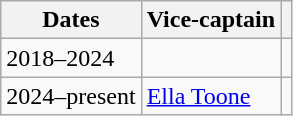<table class="wikitable plainrowheaders unsortable">
<tr>
<th scope="col">Dates</th>
<th scope="col">Vice-captain</th>
<th></th>
</tr>
<tr>
<td>2018–2024</td>
<td></td>
<td></td>
</tr>
<tr>
<td>2024–present</td>
<td> <a href='#'>Ella Toone</a></td>
<td></td>
</tr>
</table>
